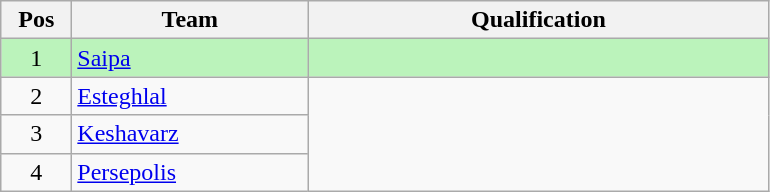<table class="wikitable" style="text-align:left">
<tr>
<th width=40 align=center>Pos</th>
<th width=150 align=center>Team</th>
<th width=300 align=center>Qualification</th>
</tr>
<tr bgcolor=#BBF3BB>
<td align=center>1</td>
<td><a href='#'>Saipa</a></td>
<td></td>
</tr>
<tr>
<td align=center>2</td>
<td><a href='#'>Esteghlal</a></td>
<td rowspan=3></td>
</tr>
<tr>
<td align=center>3</td>
<td><a href='#'>Keshavarz</a></td>
</tr>
<tr>
<td align=center>4</td>
<td><a href='#'>Persepolis</a></td>
</tr>
</table>
